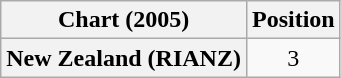<table class="wikitable plainrowheaders" style="text-align:center">
<tr>
<th>Chart (2005)</th>
<th>Position</th>
</tr>
<tr>
<th scope="row">New Zealand (RIANZ)</th>
<td>3</td>
</tr>
</table>
